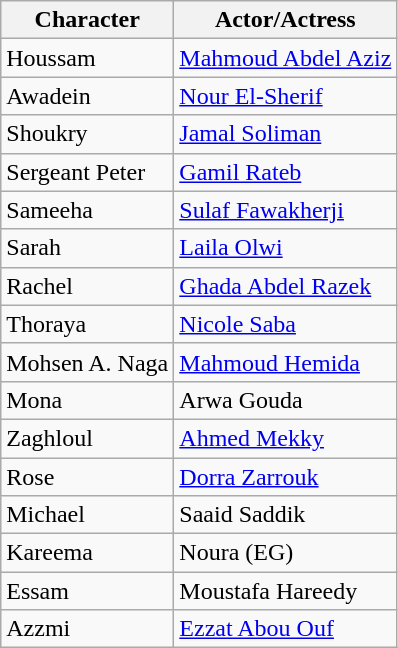<table class="wikitable">
<tr>
<th>Character</th>
<th>Actor/Actress</th>
</tr>
<tr>
<td>Houssam</td>
<td><a href='#'>Mahmoud Abdel Aziz</a></td>
</tr>
<tr>
<td>Awadein</td>
<td><a href='#'>Nour El-Sherif</a></td>
</tr>
<tr>
<td>Shoukry</td>
<td><a href='#'>Jamal Soliman</a></td>
</tr>
<tr>
<td>Sergeant Peter</td>
<td><a href='#'>Gamil Rateb</a></td>
</tr>
<tr>
<td>Sameeha</td>
<td><a href='#'>Sulaf Fawakherji</a></td>
</tr>
<tr>
<td>Sarah</td>
<td><a href='#'>Laila Olwi</a></td>
</tr>
<tr>
<td>Rachel</td>
<td><a href='#'>Ghada Abdel Razek</a></td>
</tr>
<tr>
<td>Thoraya</td>
<td><a href='#'>Nicole Saba</a></td>
</tr>
<tr>
<td>Mohsen A. Naga</td>
<td><a href='#'>Mahmoud Hemida</a></td>
</tr>
<tr>
<td>Mona</td>
<td>Arwa Gouda</td>
</tr>
<tr>
<td>Zaghloul</td>
<td><a href='#'>Ahmed Mekky</a></td>
</tr>
<tr>
<td>Rose</td>
<td><a href='#'>Dorra Zarrouk</a></td>
</tr>
<tr>
<td>Michael</td>
<td>Saaid Saddik</td>
</tr>
<tr>
<td>Kareema</td>
<td>Noura (EG)</td>
</tr>
<tr>
<td>Essam</td>
<td>Moustafa Hareedy</td>
</tr>
<tr>
<td>Azzmi</td>
<td><a href='#'>Ezzat Abou Ouf</a></td>
</tr>
</table>
